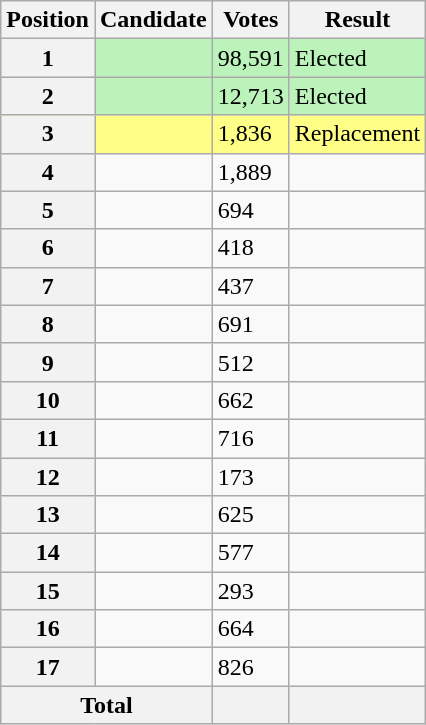<table class="wikitable sortable col3right">
<tr>
<th scope="col">Position</th>
<th scope="col">Candidate</th>
<th scope="col">Votes</th>
<th scope="col">Result</th>
</tr>
<tr bgcolor=bbf3bb>
<th scope="row">1</th>
<td></td>
<td>98,591</td>
<td>Elected</td>
</tr>
<tr bgcolor=bbf3bb>
<th scope="row">2</th>
<td></td>
<td>12,713</td>
<td>Elected</td>
</tr>
<tr bgcolor=#FF8>
<th scope="row">3</th>
<td></td>
<td>1,836</td>
<td>Replacement</td>
</tr>
<tr>
<th scope="row">4</th>
<td></td>
<td>1,889</td>
<td></td>
</tr>
<tr>
<th scope="row">5</th>
<td></td>
<td>694</td>
<td></td>
</tr>
<tr>
<th scope="row">6</th>
<td></td>
<td>418</td>
<td></td>
</tr>
<tr>
<th scope="row">7</th>
<td></td>
<td>437</td>
<td></td>
</tr>
<tr>
<th scope="row">8</th>
<td></td>
<td>691</td>
<td></td>
</tr>
<tr>
<th scope="row">9</th>
<td></td>
<td>512</td>
<td></td>
</tr>
<tr>
<th scope="row">10</th>
<td></td>
<td>662</td>
<td></td>
</tr>
<tr>
<th scope="row">11</th>
<td></td>
<td>716</td>
<td></td>
</tr>
<tr>
<th scope="row">12</th>
<td></td>
<td>173</td>
<td></td>
</tr>
<tr>
<th scope="row">13</th>
<td></td>
<td>625</td>
<td></td>
</tr>
<tr>
<th scope="row">14</th>
<td></td>
<td>577</td>
<td></td>
</tr>
<tr>
<th scope="row">15</th>
<td></td>
<td>293</td>
<td></td>
</tr>
<tr>
<th scope="row">16</th>
<td></td>
<td>664</td>
<td></td>
</tr>
<tr>
<th scope="row">17</th>
<td></td>
<td>826</td>
<td></td>
</tr>
<tr class="sortbottom">
<th scope="row" colspan="2">Total</th>
<th></th>
<th></th>
</tr>
</table>
